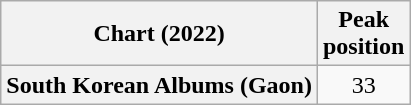<table class="wikitable sortable plainrowheaders" style="text-align:center">
<tr>
<th scope="col">Chart (2022)</th>
<th scope="col">Peak<br>position</th>
</tr>
<tr>
<th scope="row">South Korean Albums (Gaon)</th>
<td>33</td>
</tr>
</table>
